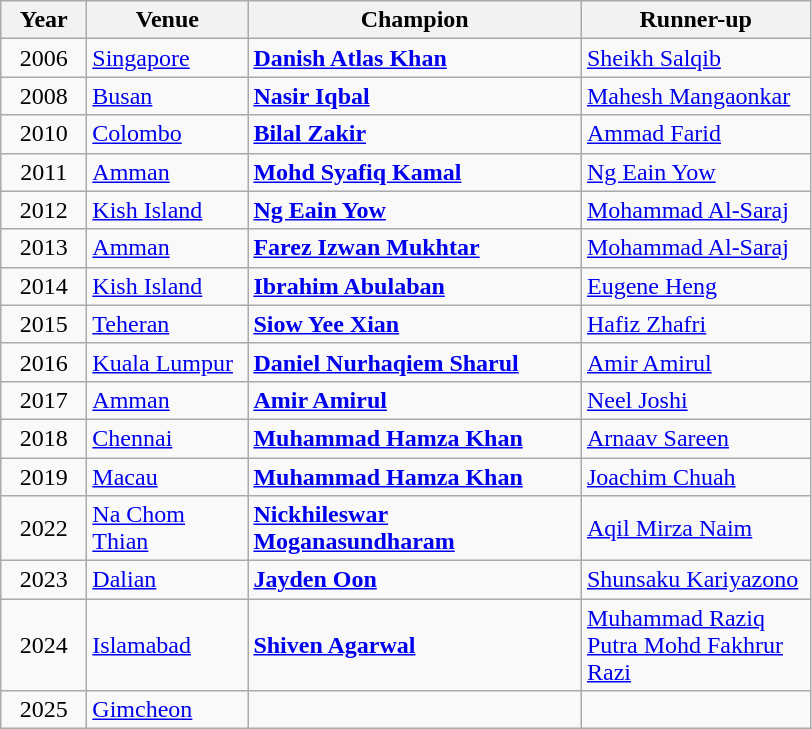<table class="sortable wikitable">
<tr>
<th width=50>Year</th>
<th width=100>Venue</th>
<th width=215>Champion</th>
<th width=145>Runner-up</th>
</tr>
<tr>
<td align=center> 2006</td>
<td><a href='#'>Singapore</a></td>
<td> <strong><a href='#'>Danish Atlas Khan</a> </strong></td>
<td> <a href='#'>Sheikh Salqib</a></td>
</tr>
<tr>
<td align=center> 2008</td>
<td><a href='#'>Busan</a></td>
<td> <strong><a href='#'>Nasir Iqbal</a> </strong></td>
<td> <a href='#'>Mahesh Mangaonkar</a></td>
</tr>
<tr>
<td align=center> 2010</td>
<td><a href='#'>Colombo</a></td>
<td> <strong><a href='#'>Bilal Zakir</a> </strong></td>
<td> <a href='#'>Ammad Farid</a></td>
</tr>
<tr>
<td align=center> 2011</td>
<td><a href='#'>Amman</a></td>
<td> <strong><a href='#'>Mohd Syafiq Kamal</a>  </strong></td>
<td> <a href='#'>Ng Eain Yow</a></td>
</tr>
<tr>
<td align=center> 2012</td>
<td><a href='#'>Kish Island</a></td>
<td> <strong><a href='#'>Ng Eain Yow</a> </strong></td>
<td> <a href='#'>Mohammad Al-Saraj</a></td>
</tr>
<tr>
<td align=center> 2013</td>
<td><a href='#'>Amman</a></td>
<td> <strong><a href='#'>Farez Izwan Mukhtar</a> </strong></td>
<td> <a href='#'>Mohammad Al-Saraj</a></td>
</tr>
<tr>
<td align=center> 2014</td>
<td><a href='#'>Kish Island</a></td>
<td> <strong><a href='#'>Ibrahim Abulaban</a>  </strong></td>
<td> <a href='#'>Eugene Heng</a></td>
</tr>
<tr>
<td align=center> 2015</td>
<td><a href='#'>Teheran</a></td>
<td> <strong><a href='#'>Siow Yee Xian</a>  </strong></td>
<td> <a href='#'>Hafiz Zhafri</a></td>
</tr>
<tr>
<td align=center> 2016</td>
<td><a href='#'>Kuala Lumpur</a></td>
<td> <strong><a href='#'>Daniel Nurhaqiem Sharul</a> </strong></td>
<td> <a href='#'>Amir Amirul</a></td>
</tr>
<tr>
<td align=center> 2017</td>
<td><a href='#'>Amman</a></td>
<td> <strong><a href='#'>Amir Amirul</a> </strong></td>
<td> <a href='#'>Neel Joshi</a></td>
</tr>
<tr>
<td align=center> 2018</td>
<td><a href='#'>Chennai</a></td>
<td> <strong><a href='#'>Muhammad Hamza Khan</a>  </strong></td>
<td> <a href='#'>Arnaav Sareen</a></td>
</tr>
<tr>
<td align=center> 2019</td>
<td><a href='#'>Macau</a></td>
<td> <strong><a href='#'>Muhammad Hamza Khan</a> </strong></td>
<td> <a href='#'>Joachim Chuah</a></td>
</tr>
<tr>
<td align=center> 2022</td>
<td><a href='#'>Na Chom Thian</a></td>
<td> <strong><a href='#'>Nickhileswar Moganasundharam</a></strong></td>
<td> <a href='#'>Aqil Mirza Naim</a></td>
</tr>
<tr>
<td align=center> 2023</td>
<td><a href='#'>Dalian</a></td>
<td> <strong><a href='#'>Jayden Oon</a></strong></td>
<td> <a href='#'>Shunsaku Kariyazono</a></td>
</tr>
<tr>
<td align=center> 2024</td>
<td><a href='#'>Islamabad</a></td>
<td> <strong><a href='#'>Shiven Agarwal</a></strong></td>
<td> <a href='#'>Muhammad Raziq Putra Mohd Fakhrur Razi</a></td>
</tr>
<tr>
<td align=center> 2025</td>
<td><a href='#'>Gimcheon</a></td>
<td></td>
<td></td>
</tr>
</table>
